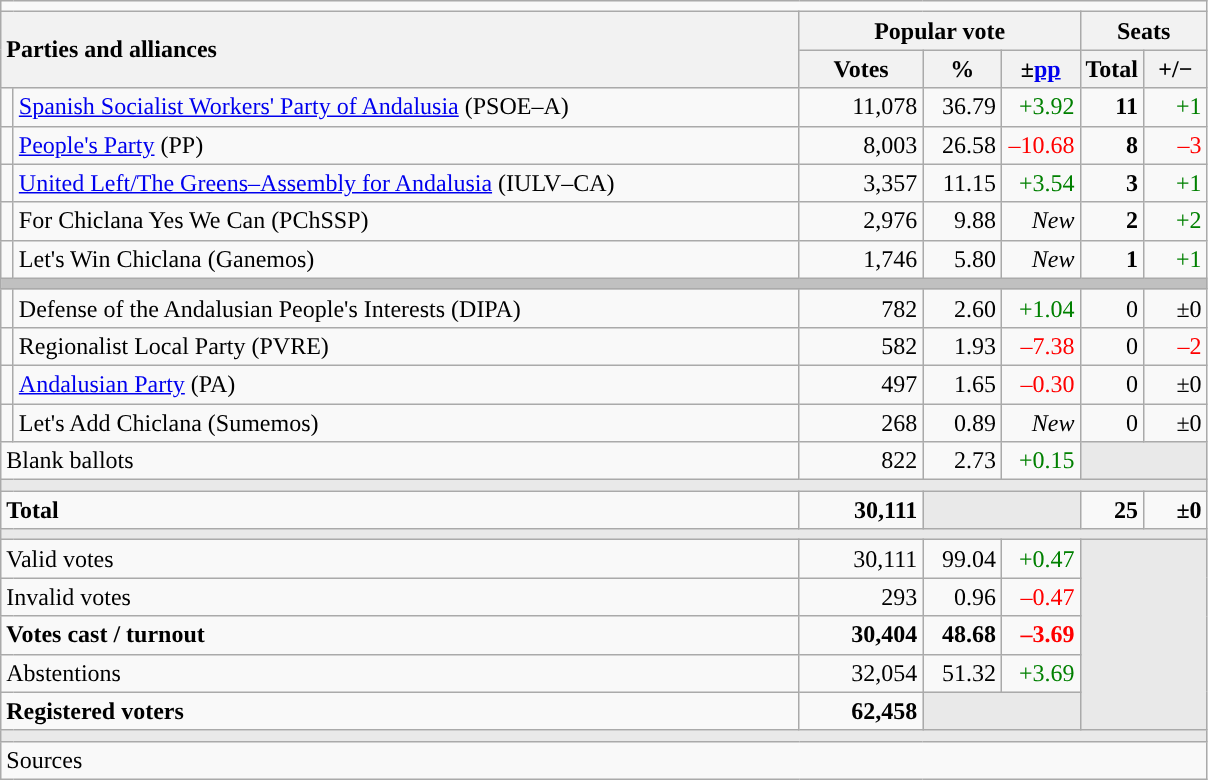<table class="wikitable" style="text-align:right;">
<tr>
<td colspan="7"></td>
</tr>
<tr>
<th style="text-align:left;" rowspan="2" colspan="2" width="525">Parties and alliances</th>
<th colspan="3">Popular vote</th>
<th colspan="2">Seats</th>
</tr>
<tr>
<th width="75">Votes</th>
<th width="45">%</th>
<th width="45">±<a href='#'>pp</a></th>
<th width="35">Total</th>
<th width="35">+/−</th>
</tr>
<tr>
<td width="1" style="color:inherit;background:"></td>
<td align="left"><a href='#'>Spanish Socialist Workers' Party of Andalusia</a> (PSOE–A)</td>
<td>11,078</td>
<td>36.79</td>
<td style="color:green;">+3.92</td>
<td><strong>11</strong></td>
<td style="color:green;">+1</td>
</tr>
<tr>
<td style="color:inherit;background:"></td>
<td align="left"><a href='#'>People's Party</a> (PP)</td>
<td>8,003</td>
<td>26.58</td>
<td style="color:red;">–10.68</td>
<td><strong>8</strong></td>
<td style="color:red;">–3</td>
</tr>
<tr>
<td style="color:inherit;background:"></td>
<td align="left"><a href='#'>United Left/The Greens–Assembly for Andalusia</a> (IULV–CA)</td>
<td>3,357</td>
<td>11.15</td>
<td style="color:green;">+3.54</td>
<td><strong>3</strong></td>
<td style="color:green;">+1</td>
</tr>
<tr>
<td style="color:inherit;background:"></td>
<td align="left">For Chiclana Yes We Can (PChSSP)</td>
<td>2,976</td>
<td>9.88</td>
<td><em>New</em></td>
<td><strong>2</strong></td>
<td style="color:green;">+2</td>
</tr>
<tr>
<td style="color:inherit;background:"></td>
<td align="left">Let's Win Chiclana (Ganemos)</td>
<td>1,746</td>
<td>5.80</td>
<td><em>New</em></td>
<td><strong>1</strong></td>
<td style="color:green;">+1</td>
</tr>
<tr>
<td colspan="7" bgcolor="#C0C0C0"></td>
</tr>
<tr>
<td style="color:inherit;background:"></td>
<td align="left">Defense of the Andalusian People's Interests (DIPA)</td>
<td>782</td>
<td>2.60</td>
<td style="color:green;">+1.04</td>
<td>0</td>
<td>±0</td>
</tr>
<tr>
<td style="color:inherit;background:"></td>
<td align="left">Regionalist Local Party (PVRE)</td>
<td>582</td>
<td>1.93</td>
<td style="color:red;">–7.38</td>
<td>0</td>
<td style="color:red;">–2</td>
</tr>
<tr>
<td style="color:inherit;background:"></td>
<td align="left"><a href='#'>Andalusian Party</a> (PA)</td>
<td>497</td>
<td>1.65</td>
<td style="color:red;">–0.30</td>
<td>0</td>
<td>±0</td>
</tr>
<tr>
<td style="color:inherit;background:"></td>
<td align="left">Let's Add Chiclana (Sumemos)</td>
<td>268</td>
<td>0.89</td>
<td><em>New</em></td>
<td>0</td>
<td>±0</td>
</tr>
<tr>
<td align="left" colspan="2">Blank ballots</td>
<td>822</td>
<td>2.73</td>
<td style="color:green;">+0.15</td>
<td bgcolor="#E9E9E9" colspan="2"></td>
</tr>
<tr>
<td colspan="7" bgcolor="#E9E9E9"></td>
</tr>
<tr style="font-weight:bold;">
<td align="left" colspan="2">Total</td>
<td>30,111</td>
<td bgcolor="#E9E9E9" colspan="2"></td>
<td>25</td>
<td>±0</td>
</tr>
<tr>
<td colspan="7" bgcolor="#E9E9E9"></td>
</tr>
<tr>
<td align="left" colspan="2">Valid votes</td>
<td>30,111</td>
<td>99.04</td>
<td style="color:green;">+0.47</td>
<td bgcolor="#E9E9E9" colspan="2" rowspan="5"></td>
</tr>
<tr>
<td align="left" colspan="2">Invalid votes</td>
<td>293</td>
<td>0.96</td>
<td style="color:red;">–0.47</td>
</tr>
<tr style="font-weight:bold;">
<td align="left" colspan="2">Votes cast / turnout</td>
<td>30,404</td>
<td>48.68</td>
<td style="color:red;">–3.69</td>
</tr>
<tr>
<td align="left" colspan="2">Abstentions</td>
<td>32,054</td>
<td>51.32</td>
<td style="color:green;">+3.69</td>
</tr>
<tr style="font-weight:bold;">
<td align="left" colspan="2">Registered voters</td>
<td>62,458</td>
<td bgcolor="#E9E9E9" colspan="2"></td>
</tr>
<tr>
<td colspan="7" bgcolor="#E9E9E9"></td>
</tr>
<tr>
<td align="left" colspan="7">Sources</td>
</tr>
</table>
